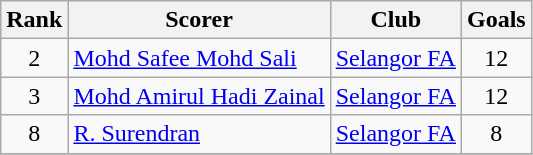<table class="wikitable" style="text-align:center">
<tr>
<th>Rank</th>
<th>Scorer</th>
<th>Club</th>
<th>Goals</th>
</tr>
<tr>
<td>2</td>
<td align="left"><a href='#'>Mohd Safee Mohd Sali</a></td>
<td align="left"><a href='#'>Selangor FA</a></td>
<td>12</td>
</tr>
<tr>
<td>3</td>
<td align="left"><a href='#'>Mohd Amirul Hadi Zainal</a></td>
<td align="left"><a href='#'>Selangor FA</a></td>
<td>12</td>
</tr>
<tr>
<td>8</td>
<td align="left"><a href='#'>R. Surendran</a></td>
<td align="left"><a href='#'>Selangor FA</a></td>
<td>8</td>
</tr>
<tr>
</tr>
</table>
